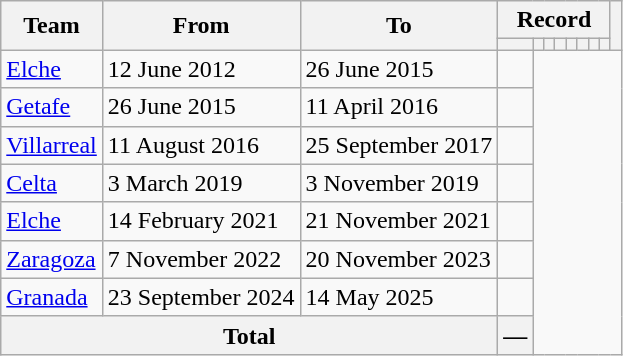<table class="wikitable" style="text-align: center">
<tr>
<th rowspan="2">Team</th>
<th rowspan="2">From</th>
<th rowspan="2">To</th>
<th colspan="8">Record</th>
<th rowspan=2></th>
</tr>
<tr>
<th></th>
<th></th>
<th></th>
<th></th>
<th></th>
<th></th>
<th></th>
<th></th>
</tr>
<tr>
<td align=left><a href='#'>Elche</a></td>
<td align=left>12 June 2012</td>
<td align=left>26 June 2015<br></td>
<td></td>
</tr>
<tr>
<td align=left><a href='#'>Getafe</a></td>
<td align=left>26 June 2015</td>
<td align=left>11 April 2016<br></td>
<td></td>
</tr>
<tr>
<td align=left><a href='#'>Villarreal</a></td>
<td align=left>11 August 2016</td>
<td align=left>25 September 2017<br></td>
<td></td>
</tr>
<tr>
<td align=left><a href='#'>Celta</a></td>
<td align=left>3 March 2019</td>
<td align=left>3 November 2019<br></td>
<td></td>
</tr>
<tr>
<td align=left><a href='#'>Elche</a></td>
<td align=left>14 February 2021</td>
<td align=left>21 November 2021<br></td>
<td></td>
</tr>
<tr>
<td align=left><a href='#'>Zaragoza</a></td>
<td align=left>7 November 2022</td>
<td align=left>20 November 2023<br></td>
<td></td>
</tr>
<tr>
<td align=left><a href='#'>Granada</a></td>
<td align=left>23 September 2024</td>
<td align=left>14 May 2025<br></td>
<td></td>
</tr>
<tr>
<th colspan="3">Total<br></th>
<th>—</th>
</tr>
</table>
